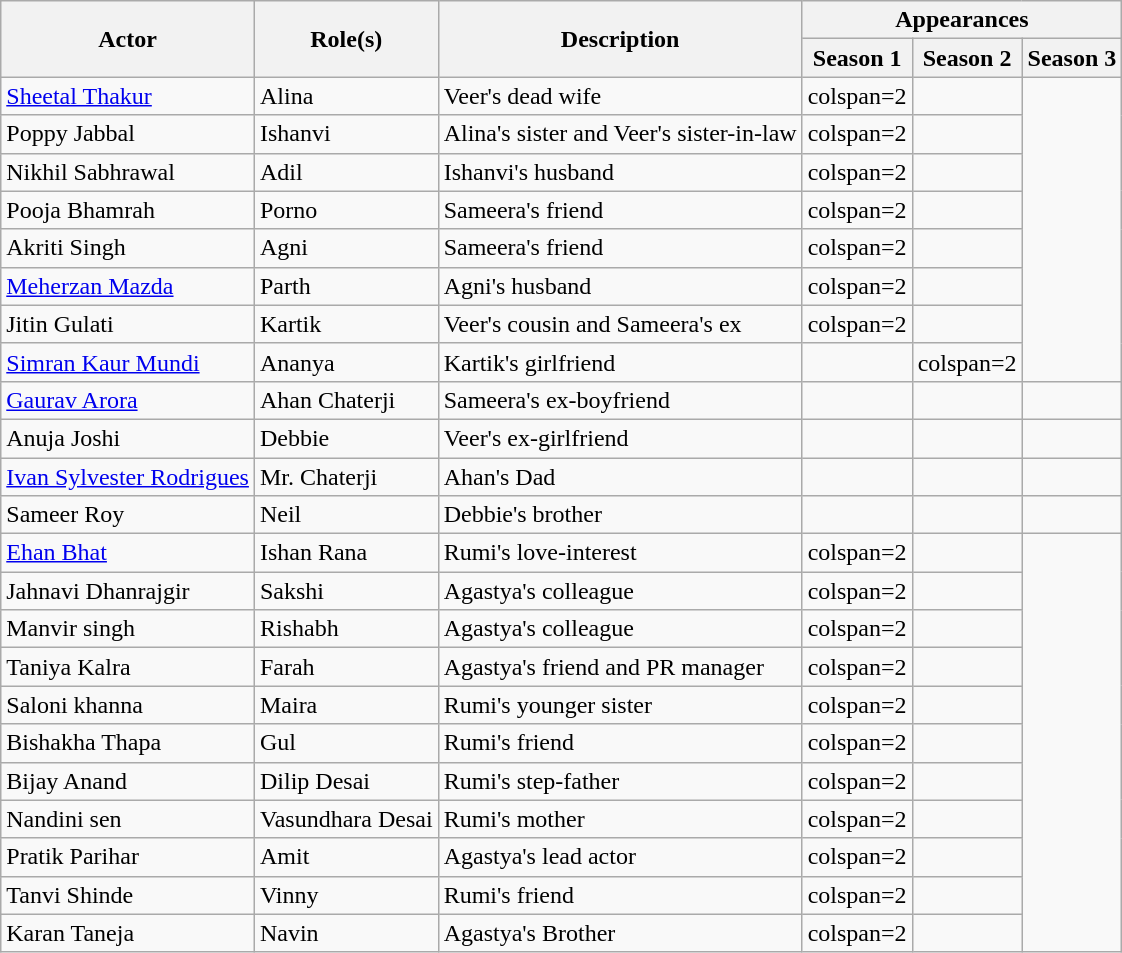<table class="wikitable">
<tr>
<th rowspan="2">Actor</th>
<th rowspan="2">Role(s)</th>
<th rowspan="2">Description</th>
<th colspan="3">Appearances</th>
</tr>
<tr>
<th>Season 1</th>
<th>Season 2</th>
<th>Season 3</th>
</tr>
<tr>
<td><a href='#'>Sheetal Thakur</a></td>
<td>Alina</td>
<td>Veer's dead wife</td>
<td>colspan=2 </td>
<td></td>
</tr>
<tr>
<td>Poppy Jabbal</td>
<td>Ishanvi</td>
<td>Alina's sister and Veer's sister-in-law</td>
<td>colspan=2 </td>
<td></td>
</tr>
<tr>
<td>Nikhil Sabhrawal</td>
<td>Adil</td>
<td>Ishanvi's husband</td>
<td>colspan=2 </td>
<td></td>
</tr>
<tr>
<td>Pooja Bhamrah</td>
<td>Porno</td>
<td>Sameera's friend</td>
<td>colspan=2 </td>
<td></td>
</tr>
<tr>
<td>Akriti Singh</td>
<td>Agni</td>
<td>Sameera's friend</td>
<td>colspan=2 </td>
<td></td>
</tr>
<tr>
<td><a href='#'>Meherzan Mazda</a></td>
<td>Parth</td>
<td>Agni's husband</td>
<td>colspan=2 </td>
<td></td>
</tr>
<tr>
<td>Jitin Gulati</td>
<td>Kartik</td>
<td>Veer's cousin and Sameera's ex</td>
<td>colspan=2 </td>
<td></td>
</tr>
<tr>
<td><a href='#'>Simran Kaur Mundi</a></td>
<td>Ananya</td>
<td>Kartik's girlfriend</td>
<td></td>
<td>colspan=2 </td>
</tr>
<tr>
<td><a href='#'>Gaurav Arora</a></td>
<td>Ahan Chaterji</td>
<td>Sameera's ex-boyfriend</td>
<td></td>
<td></td>
<td></td>
</tr>
<tr>
<td>Anuja Joshi</td>
<td>Debbie</td>
<td>Veer's ex-girlfriend</td>
<td></td>
<td></td>
<td></td>
</tr>
<tr>
<td><a href='#'>Ivan Sylvester Rodrigues</a></td>
<td>Mr. Chaterji</td>
<td>Ahan's Dad</td>
<td></td>
<td></td>
<td></td>
</tr>
<tr>
<td>Sameer Roy</td>
<td>Neil</td>
<td>Debbie's brother</td>
<td></td>
<td></td>
<td></td>
</tr>
<tr>
<td><a href='#'>Ehan Bhat</a></td>
<td>Ishan Rana</td>
<td>Rumi's love-interest</td>
<td>colspan=2 </td>
<td></td>
</tr>
<tr>
<td>Jahnavi Dhanrajgir</td>
<td>Sakshi</td>
<td>Agastya's colleague</td>
<td>colspan=2 </td>
<td></td>
</tr>
<tr>
<td>Manvir singh</td>
<td>Rishabh</td>
<td>Agastya's colleague</td>
<td>colspan=2 </td>
<td></td>
</tr>
<tr>
<td>Taniya Kalra</td>
<td>Farah</td>
<td>Agastya's friend and PR manager</td>
<td>colspan=2 </td>
<td></td>
</tr>
<tr>
<td>Saloni khanna</td>
<td>Maira</td>
<td>Rumi's younger sister</td>
<td>colspan=2 </td>
<td></td>
</tr>
<tr>
<td>Bishakha Thapa</td>
<td>Gul</td>
<td>Rumi's friend</td>
<td>colspan=2 </td>
<td></td>
</tr>
<tr>
<td>Bijay Anand</td>
<td>Dilip Desai</td>
<td>Rumi's step-father</td>
<td>colspan=2 </td>
<td></td>
</tr>
<tr>
<td>Nandini sen</td>
<td>Vasundhara Desai</td>
<td>Rumi's mother</td>
<td>colspan=2 </td>
<td></td>
</tr>
<tr>
<td>Pratik Parihar</td>
<td>Amit</td>
<td>Agastya's lead actor</td>
<td>colspan=2 </td>
<td></td>
</tr>
<tr>
<td>Tanvi Shinde</td>
<td>Vinny</td>
<td>Rumi's friend</td>
<td>colspan=2 </td>
<td></td>
</tr>
<tr>
<td>Karan Taneja</td>
<td>Navin</td>
<td>Agastya's Brother</td>
<td>colspan=2 </td>
<td></td>
</tr>
</table>
